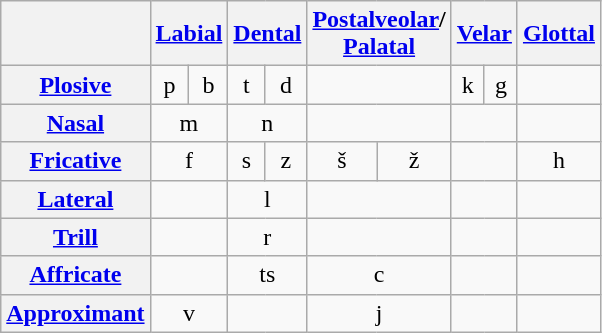<table class="wikitable" style="text-align: center;">
<tr>
<th></th>
<th colspan="2"><a href='#'>Labial</a></th>
<th colspan="2"><a href='#'>Dental</a></th>
<th colspan="2"><a href='#'>Postalveolar</a>/<br> <a href='#'>Palatal</a></th>
<th colspan="2"><a href='#'>Velar</a></th>
<th><a href='#'>Glottal</a></th>
</tr>
<tr>
<th><a href='#'>Plosive</a></th>
<td>p </td>
<td>b </td>
<td>t </td>
<td>d </td>
<td colspan="2"></td>
<td>k </td>
<td>g </td>
<td></td>
</tr>
<tr>
<th><a href='#'>Nasal</a></th>
<td colspan="2">m </td>
<td colspan="2">n </td>
<td colspan="2"></td>
<td colspan="2"></td>
<td></td>
</tr>
<tr>
<th><a href='#'>Fricative</a></th>
<td colspan="2">f </td>
<td>s </td>
<td>z </td>
<td>š </td>
<td>ž </td>
<td colspan="2"></td>
<td>h </td>
</tr>
<tr>
<th><a href='#'>Lateral</a></th>
<td colspan="2"></td>
<td colspan="2">l </td>
<td colspan="2"></td>
<td colspan="2"></td>
<td></td>
</tr>
<tr>
<th><a href='#'>Trill</a></th>
<td colspan="2"></td>
<td colspan="2">r </td>
<td colspan="2"></td>
<td colspan="2"></td>
<td></td>
</tr>
<tr>
<th><a href='#'>Affricate</a></th>
<td colspan="2"></td>
<td colspan="2">ts </td>
<td colspan="2">c </td>
<td colspan="2"></td>
<td></td>
</tr>
<tr>
<th><a href='#'>Approximant</a></th>
<td colspan="2">v </td>
<td colspan="2"></td>
<td colspan="2">j </td>
<td colspan="2"></td>
<td></td>
</tr>
</table>
